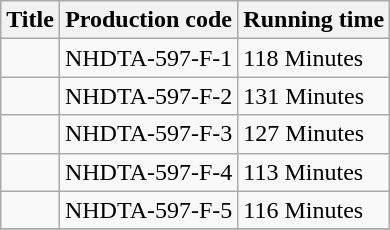<table class="wikitable">
<tr>
<th>Title</th>
<th>Production code</th>
<th>Running time</th>
</tr>
<tr>
<td></td>
<td>NHDTA-597-F-1</td>
<td>118 Minutes</td>
</tr>
<tr>
<td></td>
<td>NHDTA-597-F-2</td>
<td>131 Minutes</td>
</tr>
<tr>
<td></td>
<td>NHDTA-597-F-3</td>
<td>127 Minutes</td>
</tr>
<tr>
<td></td>
<td>NHDTA-597-F-4</td>
<td>113 Minutes</td>
</tr>
<tr>
<td></td>
<td>NHDTA-597-F-5</td>
<td>116 Minutes</td>
</tr>
<tr>
</tr>
</table>
